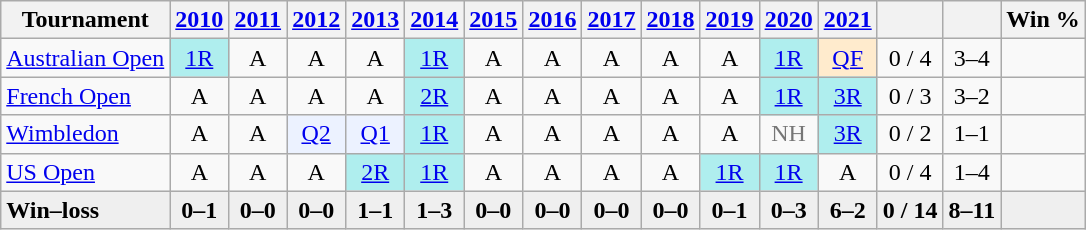<table class="wikitable" style="text-align:center;">
<tr>
<th>Tournament</th>
<th><a href='#'>2010</a></th>
<th><a href='#'>2011</a></th>
<th><a href='#'>2012</a></th>
<th><a href='#'>2013</a></th>
<th><a href='#'>2014</a></th>
<th><a href='#'>2015</a></th>
<th><a href='#'>2016</a></th>
<th><a href='#'>2017</a></th>
<th><a href='#'>2018</a></th>
<th><a href='#'>2019</a></th>
<th><a href='#'>2020</a></th>
<th><a href='#'>2021</a></th>
<th></th>
<th></th>
<th>Win %</th>
</tr>
<tr>
<td style="text-align:left;"><a href='#'>Australian Open</a></td>
<td style="background:#afeeee;"><a href='#'>1R</a></td>
<td>A</td>
<td>A</td>
<td>A</td>
<td style="background:#afeeee;"><a href='#'>1R</a></td>
<td>A</td>
<td>A</td>
<td>A</td>
<td>A</td>
<td>A</td>
<td style="background:#afeeee;"><a href='#'>1R</a></td>
<td bgcolor=ffebcd><a href='#'>QF</a></td>
<td>0 / 4</td>
<td>3–4</td>
<td></td>
</tr>
<tr>
<td style="text-align:left;"><a href='#'>French Open</a></td>
<td>A</td>
<td>A</td>
<td>A</td>
<td>A</td>
<td style="background:#afeeee;"><a href='#'>2R</a></td>
<td>A</td>
<td>A</td>
<td>A</td>
<td>A</td>
<td>A</td>
<td style="background:#afeeee;"><a href='#'>1R</a></td>
<td style="background:#afeeee;"><a href='#'>3R</a></td>
<td>0 / 3</td>
<td>3–2</td>
<td></td>
</tr>
<tr>
<td style="text-align:left;"><a href='#'>Wimbledon</a></td>
<td>A</td>
<td>A</td>
<td style="background:#ecf2ff;"><a href='#'>Q2</a></td>
<td style="background:#ecf2ff;"><a href='#'>Q1</a></td>
<td style="background:#afeeee;"><a href='#'>1R</a></td>
<td>A</td>
<td>A</td>
<td>A</td>
<td>A</td>
<td>A</td>
<td style=color:#767676>NH</td>
<td style="background:#afeeee;"><a href='#'>3R</a></td>
<td>0 / 2</td>
<td>1–1</td>
<td></td>
</tr>
<tr>
<td style="text-align:left;"><a href='#'>US Open</a></td>
<td>A</td>
<td>A</td>
<td>A</td>
<td style="background:#afeeee;"><a href='#'>2R</a></td>
<td style="background:#afeeee;"><a href='#'>1R</a></td>
<td>A</td>
<td>A</td>
<td>A</td>
<td>A</td>
<td style="background:#afeeee;"><a href='#'>1R</a></td>
<td style="background:#afeeee;"><a href='#'>1R</a></td>
<td>A</td>
<td>0 / 4</td>
<td>1–4</td>
<td></td>
</tr>
<tr style="font-weight:bold; background:#efefef;">
<td style="text-align:left;">Win–loss</td>
<td>0–1</td>
<td>0–0</td>
<td>0–0</td>
<td>1–1</td>
<td>1–3</td>
<td>0–0</td>
<td>0–0</td>
<td>0–0</td>
<td>0–0</td>
<td>0–1</td>
<td>0–3</td>
<td>6–2</td>
<td>0 / 14</td>
<td>8–11</td>
<td></td>
</tr>
</table>
